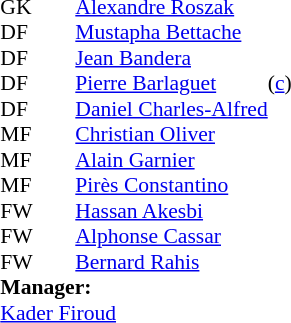<table style="font-size: 90%" cellspacing="0" cellpadding="0" align=center>
<tr>
<td colspan=4></td>
</tr>
<tr>
<th width=25></th>
<th width=25></th>
</tr>
<tr>
<td>GK</td>
<td><strong> </strong></td>
<td> <a href='#'>Alexandre Roszak</a></td>
</tr>
<tr>
<td>DF</td>
<td><strong> </strong></td>
<td> <a href='#'>Mustapha Bettache</a></td>
</tr>
<tr>
<td>DF</td>
<td><strong> </strong></td>
<td> <a href='#'>Jean Bandera</a></td>
</tr>
<tr>
<td>DF</td>
<td><strong> </strong></td>
<td> <a href='#'>Pierre Barlaguet</a></td>
<td>(<a href='#'>c</a>)</td>
</tr>
<tr>
<td>DF</td>
<td><strong> </strong></td>
<td> <a href='#'>Daniel Charles-Alfred</a></td>
</tr>
<tr>
<td>MF</td>
<td><strong> </strong></td>
<td> <a href='#'>Christian Oliver</a></td>
</tr>
<tr>
<td>MF</td>
<td><strong> </strong></td>
<td>  <a href='#'>Alain Garnier</a></td>
</tr>
<tr>
<td>MF</td>
<td><strong> </strong></td>
<td> <a href='#'>Pirès Constantino</a></td>
</tr>
<tr>
<td>FW</td>
<td><strong> </strong></td>
<td>  <a href='#'>Hassan Akesbi</a></td>
</tr>
<tr>
<td>FW</td>
<td><strong> </strong></td>
<td> <a href='#'>Alphonse Cassar</a></td>
</tr>
<tr>
<td>FW</td>
<td><strong> </strong></td>
<td> <a href='#'>Bernard Rahis</a></td>
</tr>
<tr>
<td colspan=3><strong>Manager:</strong></td>
</tr>
<tr>
<td colspan=4> <a href='#'>Kader Firoud</a></td>
</tr>
</table>
